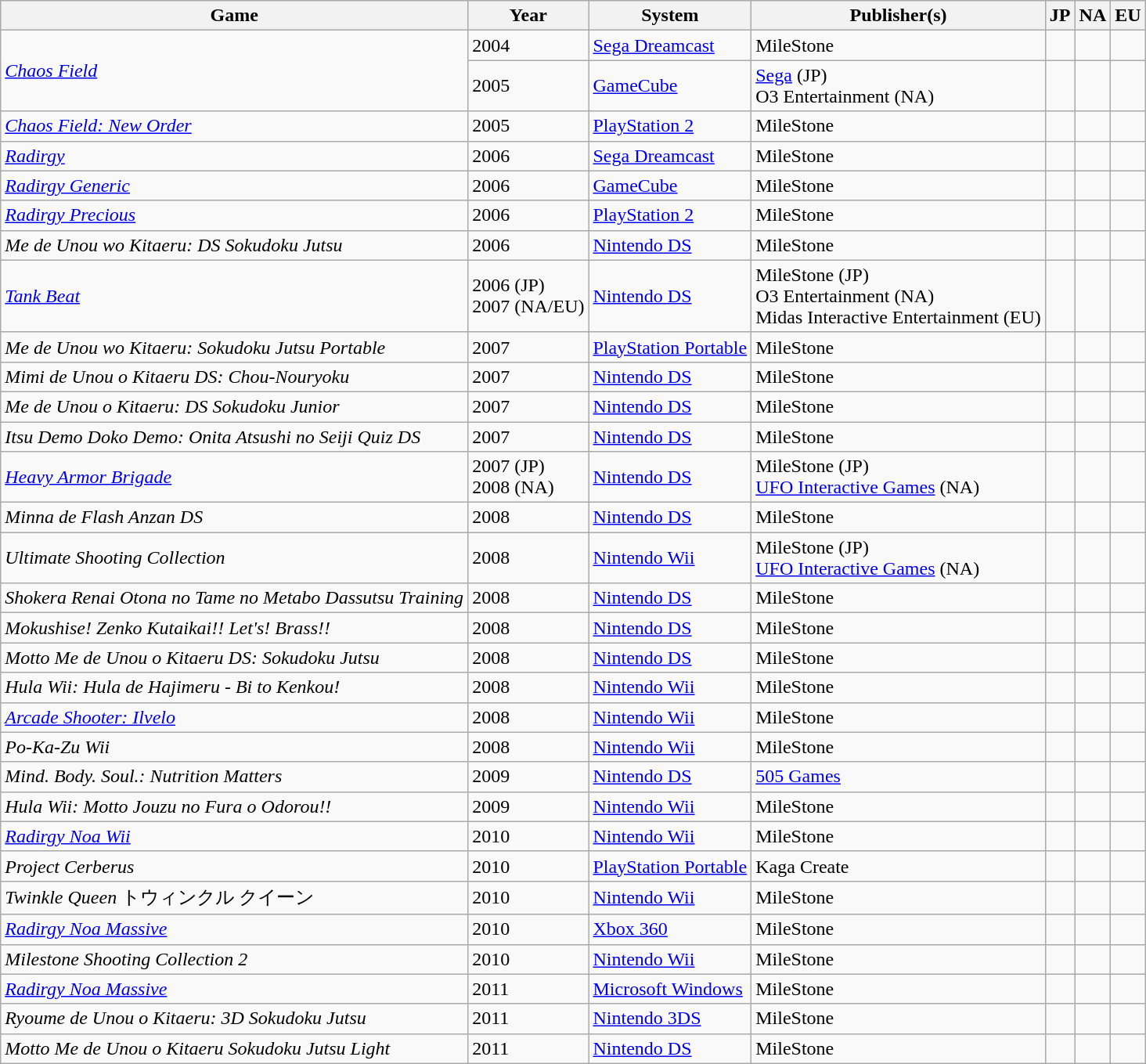<table class="wikitable sortable">
<tr>
<th>Game</th>
<th>Year</th>
<th>System</th>
<th>Publisher(s)</th>
<th>JP</th>
<th>NA</th>
<th>EU</th>
</tr>
<tr>
<td rowspan="2"><em><a href='#'>Chaos Field</a></em></td>
<td>2004</td>
<td><a href='#'>Sega Dreamcast</a></td>
<td>MileStone</td>
<td></td>
<td></td>
<td></td>
</tr>
<tr>
<td>2005</td>
<td><a href='#'>GameCube</a></td>
<td><a href='#'>Sega</a> (JP) <br> O3 Entertainment (NA)</td>
<td></td>
<td></td>
<td></td>
</tr>
<tr>
<td><em><a href='#'>Chaos Field: New Order</a></em></td>
<td>2005</td>
<td><a href='#'>PlayStation 2</a></td>
<td>MileStone</td>
<td></td>
<td></td>
<td></td>
</tr>
<tr>
<td><em><a href='#'>Radirgy</a></em></td>
<td>2006</td>
<td><a href='#'>Sega Dreamcast</a></td>
<td>MileStone</td>
<td></td>
<td></td>
<td></td>
</tr>
<tr>
<td><em><a href='#'>Radirgy Generic</a></em></td>
<td>2006</td>
<td><a href='#'>GameCube</a></td>
<td>MileStone</td>
<td></td>
<td> </td>
<td></td>
</tr>
<tr>
<td><em><a href='#'>Radirgy Precious</a></em></td>
<td>2006</td>
<td><a href='#'>PlayStation 2</a></td>
<td>MileStone</td>
<td></td>
<td></td>
<td></td>
</tr>
<tr>
<td><em>Me de Unou wo Kitaeru: DS Sokudoku Jutsu</em></td>
<td>2006</td>
<td><a href='#'>Nintendo DS</a></td>
<td>MileStone</td>
<td></td>
<td></td>
<td></td>
</tr>
<tr>
<td><em><a href='#'>Tank Beat</a></em></td>
<td>2006 (JP) <br> 2007 (NA/EU)</td>
<td><a href='#'>Nintendo DS</a></td>
<td>MileStone (JP) <br> O3 Entertainment (NA) <br> Midas Interactive Entertainment (EU)</td>
<td></td>
<td></td>
<td></td>
</tr>
<tr>
<td><em>Me de Unou wo Kitaeru: Sokudoku Jutsu Portable</em></td>
<td>2007</td>
<td><a href='#'>PlayStation Portable</a></td>
<td>MileStone</td>
<td></td>
<td></td>
<td></td>
</tr>
<tr>
<td><em>Mimi de Unou o Kitaeru DS: Chou-Nouryoku</em></td>
<td>2007</td>
<td><a href='#'>Nintendo DS</a></td>
<td>MileStone</td>
<td></td>
<td></td>
<td></td>
</tr>
<tr>
<td><em>Me de Unou o Kitaeru: DS Sokudoku Junior</em></td>
<td>2007</td>
<td><a href='#'>Nintendo DS</a></td>
<td>MileStone</td>
<td></td>
<td></td>
<td></td>
</tr>
<tr>
<td><em>Itsu Demo Doko Demo: Onita Atsushi no Seiji Quiz DS</em></td>
<td>2007</td>
<td><a href='#'>Nintendo DS</a></td>
<td>MileStone</td>
<td></td>
<td></td>
<td></td>
</tr>
<tr>
<td><em><a href='#'>Heavy Armor Brigade</a></em></td>
<td>2007 (JP) <br> 2008 (NA)</td>
<td><a href='#'>Nintendo DS</a></td>
<td>MileStone (JP) <br> <a href='#'>UFO Interactive Games</a> (NA)</td>
<td></td>
<td></td>
<td></td>
</tr>
<tr>
<td><em>Minna de Flash Anzan DS</em></td>
<td>2008</td>
<td><a href='#'>Nintendo DS</a></td>
<td>MileStone</td>
<td></td>
<td></td>
<td></td>
</tr>
<tr>
<td><em>Ultimate Shooting Collection</em> </td>
<td>2008</td>
<td><a href='#'>Nintendo Wii</a></td>
<td>MileStone (JP) <br> <a href='#'>UFO Interactive Games</a> (NA)</td>
<td></td>
<td></td>
<td></td>
</tr>
<tr>
<td><em>Shokera Renai Otona no Tame no Metabo Dassutsu Training</em></td>
<td>2008</td>
<td><a href='#'>Nintendo DS</a></td>
<td>MileStone</td>
<td></td>
<td></td>
<td></td>
</tr>
<tr>
<td><em>Mokushise! Zenko Kutaikai!! Let's! Brass!!</em></td>
<td>2008</td>
<td><a href='#'>Nintendo DS</a></td>
<td>MileStone</td>
<td></td>
<td></td>
<td></td>
</tr>
<tr>
<td><em>Motto Me de Unou o Kitaeru DS: Sokudoku Jutsu</em></td>
<td>2008</td>
<td><a href='#'>Nintendo DS</a></td>
<td>MileStone</td>
<td></td>
<td></td>
<td></td>
</tr>
<tr>
<td><em>Hula Wii: Hula de Hajimeru - Bi to Kenkou!</em></td>
<td>2008</td>
<td><a href='#'>Nintendo Wii</a></td>
<td>MileStone</td>
<td></td>
<td></td>
<td></td>
</tr>
<tr>
<td><em><a href='#'>Arcade Shooter: Ilvelo</a></em></td>
<td>2008</td>
<td><a href='#'>Nintendo Wii</a></td>
<td>MileStone</td>
<td></td>
<td> </td>
<td></td>
</tr>
<tr>
<td><em>Po-Ka-Zu Wii</em></td>
<td>2008</td>
<td><a href='#'>Nintendo Wii</a></td>
<td>MileStone</td>
<td></td>
<td></td>
<td></td>
</tr>
<tr>
<td><em>Mind. Body. Soul.: Nutrition Matters</em> </td>
<td>2009</td>
<td><a href='#'>Nintendo DS</a></td>
<td><a href='#'>505 Games</a></td>
<td></td>
<td></td>
<td></td>
</tr>
<tr>
<td><em>Hula Wii: Motto Jouzu no Fura o Odorou!!</em></td>
<td>2009</td>
<td><a href='#'>Nintendo Wii</a></td>
<td>MileStone</td>
<td></td>
<td></td>
<td></td>
</tr>
<tr>
<td><em><a href='#'>Radirgy Noa Wii</a></em></td>
<td>2010</td>
<td><a href='#'>Nintendo Wii</a></td>
<td>MileStone</td>
<td></td>
<td></td>
<td></td>
</tr>
<tr>
<td><em>Project Cerberus</em></td>
<td>2010</td>
<td><a href='#'>PlayStation Portable</a></td>
<td>Kaga Create</td>
<td></td>
<td></td>
<td></td>
</tr>
<tr>
<td><em>Twinkle Queen</em> トウィンクル クイーン</td>
<td>2010</td>
<td><a href='#'>Nintendo Wii</a></td>
<td>MileStone</td>
<td></td>
<td></td>
<td></td>
</tr>
<tr>
<td><em><a href='#'>Radirgy Noa Massive</a></em></td>
<td>2010</td>
<td><a href='#'>Xbox 360</a></td>
<td>MileStone</td>
<td></td>
<td></td>
<td></td>
</tr>
<tr>
<td><em>Milestone Shooting Collection 2</em> </td>
<td>2010</td>
<td><a href='#'>Nintendo Wii</a></td>
<td>MileStone</td>
<td></td>
<td></td>
<td></td>
</tr>
<tr>
<td><em><a href='#'>Radirgy Noa Massive</a></em> </td>
<td>2011</td>
<td><a href='#'>Microsoft Windows</a></td>
<td>MileStone</td>
<td></td>
<td></td>
<td></td>
</tr>
<tr>
<td><em>Ryoume de Unou o Kitaeru: 3D Sokudoku Jutsu</em></td>
<td>2011</td>
<td><a href='#'>Nintendo 3DS</a></td>
<td>MileStone</td>
<td></td>
<td></td>
<td></td>
</tr>
<tr>
<td><em>Motto Me de Unou o Kitaeru Sokudoku Jutsu Light</em></td>
<td>2011</td>
<td><a href='#'>Nintendo DS</a></td>
<td>MileStone</td>
<td></td>
<td></td>
<td></td>
</tr>
</table>
